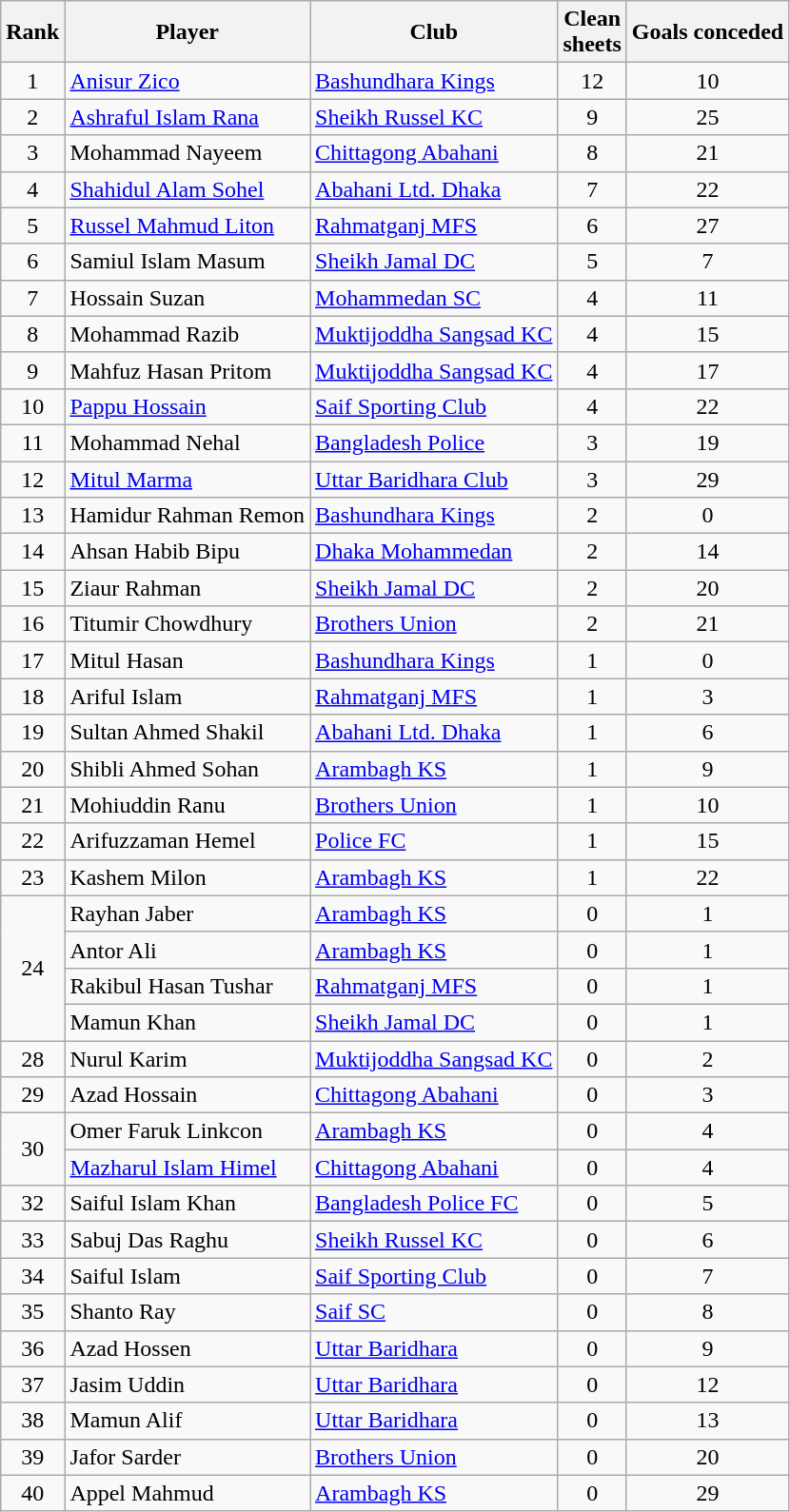<table class="wikitable" style="text-align:center">
<tr>
<th>Rank</th>
<th>Player</th>
<th>Club</th>
<th>Clean<br>sheets</th>
<th>Goals conceded</th>
</tr>
<tr>
<td rowspan="1">1</td>
<td align="left"><a href='#'>Anisur Zico</a></td>
<td align="left"><a href='#'>Bashundhara Kings</a></td>
<td>12</td>
<td>10</td>
</tr>
<tr>
<td>2</td>
<td align="left"><a href='#'>Ashraful Islam Rana</a></td>
<td align="left"><a href='#'>Sheikh Russel KC</a></td>
<td>9</td>
<td>25</td>
</tr>
<tr>
<td>3</td>
<td align="left">Mohammad Nayeem</td>
<td align="left"><a href='#'>Chittagong Abahani</a></td>
<td>8</td>
<td>21</td>
</tr>
<tr>
<td>4</td>
<td align="left"><a href='#'>Shahidul Alam Sohel</a></td>
<td align="left"><a href='#'>Abahani Ltd. Dhaka</a></td>
<td>7</td>
<td>22</td>
</tr>
<tr>
<td>5</td>
<td align="left"><a href='#'>Russel Mahmud Liton</a></td>
<td align="left"><a href='#'>Rahmatganj MFS</a></td>
<td>6</td>
<td>27</td>
</tr>
<tr>
<td>6</td>
<td align="left">Samiul Islam Masum</td>
<td align="left"><a href='#'>Sheikh Jamal DC</a></td>
<td>5</td>
<td>7</td>
</tr>
<tr>
<td>7</td>
<td align="left">Hossain Suzan</td>
<td align="left"><a href='#'>Mohammedan SC</a></td>
<td>4</td>
<td>11</td>
</tr>
<tr>
<td>8</td>
<td align="left">Mohammad Razib</td>
<td align="left"><a href='#'>Muktijoddha Sangsad KC</a></td>
<td>4</td>
<td>15</td>
</tr>
<tr>
<td>9</td>
<td align="left">Mahfuz Hasan Pritom</td>
<td align="left"><a href='#'>Muktijoddha Sangsad KC</a></td>
<td>4</td>
<td>17</td>
</tr>
<tr>
<td>10</td>
<td align="left"><a href='#'>Pappu Hossain</a></td>
<td align="left"><a href='#'>Saif Sporting Club</a></td>
<td>4</td>
<td>22</td>
</tr>
<tr>
<td>11</td>
<td align="left">Mohammad Nehal</td>
<td align="left"><a href='#'>Bangladesh Police</a></td>
<td>3</td>
<td>19</td>
</tr>
<tr>
<td>12</td>
<td align="left"><a href='#'>Mitul Marma</a></td>
<td align="left"><a href='#'>Uttar Baridhara Club</a></td>
<td>3</td>
<td>29</td>
</tr>
<tr>
<td>13</td>
<td align="left">Hamidur Rahman Remon</td>
<td align="left"><a href='#'>Bashundhara Kings</a></td>
<td>2</td>
<td>0</td>
</tr>
<tr>
<td>14</td>
<td align="left">Ahsan Habib Bipu</td>
<td align="left"><a href='#'>Dhaka Mohammedan</a></td>
<td>2</td>
<td>14</td>
</tr>
<tr>
<td>15</td>
<td align="left">Ziaur Rahman</td>
<td align="left"><a href='#'>Sheikh Jamal DC</a></td>
<td>2</td>
<td>20</td>
</tr>
<tr>
<td>16</td>
<td align="left">Titumir Chowdhury</td>
<td align="left"><a href='#'>Brothers Union</a></td>
<td>2</td>
<td>21</td>
</tr>
<tr>
<td>17</td>
<td align="left">Mitul Hasan</td>
<td align="left"><a href='#'>Bashundhara Kings</a></td>
<td>1</td>
<td>0</td>
</tr>
<tr>
<td>18</td>
<td align="left">Ariful Islam</td>
<td align="left"><a href='#'>Rahmatganj MFS</a></td>
<td>1</td>
<td>3</td>
</tr>
<tr>
<td>19</td>
<td align="left">Sultan Ahmed Shakil</td>
<td align="left"><a href='#'>Abahani Ltd. Dhaka</a></td>
<td>1</td>
<td>6</td>
</tr>
<tr>
<td>20</td>
<td align="left">Shibli Ahmed Sohan</td>
<td align="left"><a href='#'>Arambagh KS</a></td>
<td>1</td>
<td>9</td>
</tr>
<tr>
<td>21</td>
<td align="left">Mohiuddin Ranu</td>
<td align="left"><a href='#'>Brothers Union</a></td>
<td>1</td>
<td>10</td>
</tr>
<tr>
<td>22</td>
<td align="left">Arifuzzaman Hemel</td>
<td align="left"><a href='#'>Police FC</a></td>
<td>1</td>
<td>15</td>
</tr>
<tr>
<td>23</td>
<td align="left">Kashem Milon</td>
<td align="left"><a href='#'>Arambagh KS</a></td>
<td>1</td>
<td>22</td>
</tr>
<tr>
<td rowspan="4">24</td>
<td align="left">Rayhan Jaber</td>
<td align="left"><a href='#'>Arambagh KS</a></td>
<td>0</td>
<td>1</td>
</tr>
<tr>
<td align="left">Antor Ali</td>
<td align="left"><a href='#'>Arambagh KS</a></td>
<td>0</td>
<td>1</td>
</tr>
<tr>
<td align="left">Rakibul Hasan Tushar</td>
<td align="left"><a href='#'>Rahmatganj MFS</a></td>
<td>0</td>
<td>1</td>
</tr>
<tr>
<td align="left">Mamun Khan</td>
<td align="left"><a href='#'>Sheikh Jamal DC</a></td>
<td>0</td>
<td>1</td>
</tr>
<tr>
<td>28</td>
<td align="left">Nurul Karim</td>
<td align="left"><a href='#'>Muktijoddha Sangsad KC</a></td>
<td>0</td>
<td>2</td>
</tr>
<tr>
<td>29</td>
<td align="left">Azad Hossain</td>
<td align="left"><a href='#'>Chittagong Abahani</a></td>
<td>0</td>
<td>3</td>
</tr>
<tr>
<td rowspan="2">30</td>
<td align="left">Omer Faruk Linkcon</td>
<td align="left"><a href='#'>Arambagh KS</a></td>
<td>0</td>
<td>4</td>
</tr>
<tr>
<td align="left"><a href='#'>Mazharul Islam Himel</a></td>
<td align="left"><a href='#'>Chittagong Abahani</a></td>
<td>0</td>
<td>4</td>
</tr>
<tr>
<td>32</td>
<td align="left">Saiful Islam Khan</td>
<td align="left"><a href='#'>Bangladesh Police FC</a></td>
<td>0</td>
<td>5</td>
</tr>
<tr>
<td>33</td>
<td align="left">Sabuj Das Raghu</td>
<td align="left"><a href='#'>Sheikh Russel KC</a></td>
<td>0</td>
<td>6</td>
</tr>
<tr>
<td>34</td>
<td align="left">Saiful Islam</td>
<td align="left"><a href='#'>Saif Sporting Club</a></td>
<td>0</td>
<td>7</td>
</tr>
<tr>
<td>35</td>
<td align="left">Shanto Ray</td>
<td align="left"><a href='#'>Saif SC</a></td>
<td>0</td>
<td>8</td>
</tr>
<tr>
<td>36</td>
<td align="left">Azad Hossen</td>
<td align="left"><a href='#'>Uttar Baridhara</a></td>
<td>0</td>
<td>9</td>
</tr>
<tr>
<td>37</td>
<td align="left">Jasim Uddin</td>
<td align="left"><a href='#'>Uttar Baridhara</a></td>
<td>0</td>
<td>12</td>
</tr>
<tr>
<td>38</td>
<td align="left">Mamun Alif</td>
<td align="left"><a href='#'>Uttar Baridhara</a></td>
<td>0</td>
<td>13</td>
</tr>
<tr>
<td>39</td>
<td align="left">Jafor Sarder</td>
<td align="left"><a href='#'>Brothers Union</a></td>
<td>0</td>
<td>20</td>
</tr>
<tr>
<td>40</td>
<td align="left">Appel Mahmud</td>
<td align="left"><a href='#'>Arambagh KS</a></td>
<td>0</td>
<td>29</td>
</tr>
</table>
